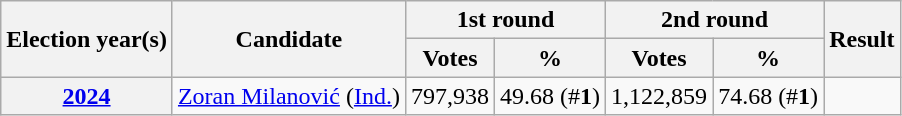<table class=wikitable style="text-align: center;">
<tr>
<th rowspan=2>Election year(s)</th>
<th rowspan=2>Candidate</th>
<th colspan=2>1st round</th>
<th colspan=2>2nd round</th>
<th rowspan=2>Result</th>
</tr>
<tr>
<th>Votes</th>
<th>%</th>
<th>Votes</th>
<th>%</th>
</tr>
<tr>
<th><a href='#'>2024</a></th>
<td><a href='#'>Zoran Milanović</a> (<a href='#'>Ind.</a>)</td>
<td>797,938</td>
<td>49.68 (#<strong>1</strong>)</td>
<td>1,122,859</td>
<td>74.68 (#<strong>1</strong>)</td>
<td></td>
</tr>
</table>
